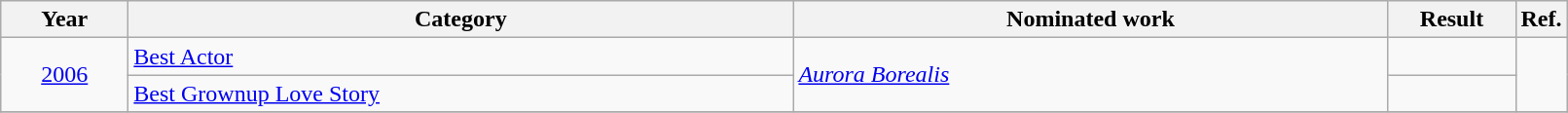<table class=wikitable>
<tr>
<th scope="col" style="width:5em;">Year</th>
<th scope="col" style="width:28em;">Category</th>
<th scope="col" style="width:25em;">Nominated work</th>
<th scope="col" style="width:5em;">Result</th>
<th>Ref.</th>
</tr>
<tr>
<td style="text-align:center;", rowspan="2"><a href='#'>2006</a></td>
<td><a href='#'>Best Actor</a></td>
<td rowspan="2"><em><a href='#'>Aurora Borealis</a></em></td>
<td></td>
<td align="center" rowspan="2"></td>
</tr>
<tr>
<td><a href='#'>Best Grownup Love Story</a></td>
<td></td>
</tr>
<tr>
</tr>
</table>
